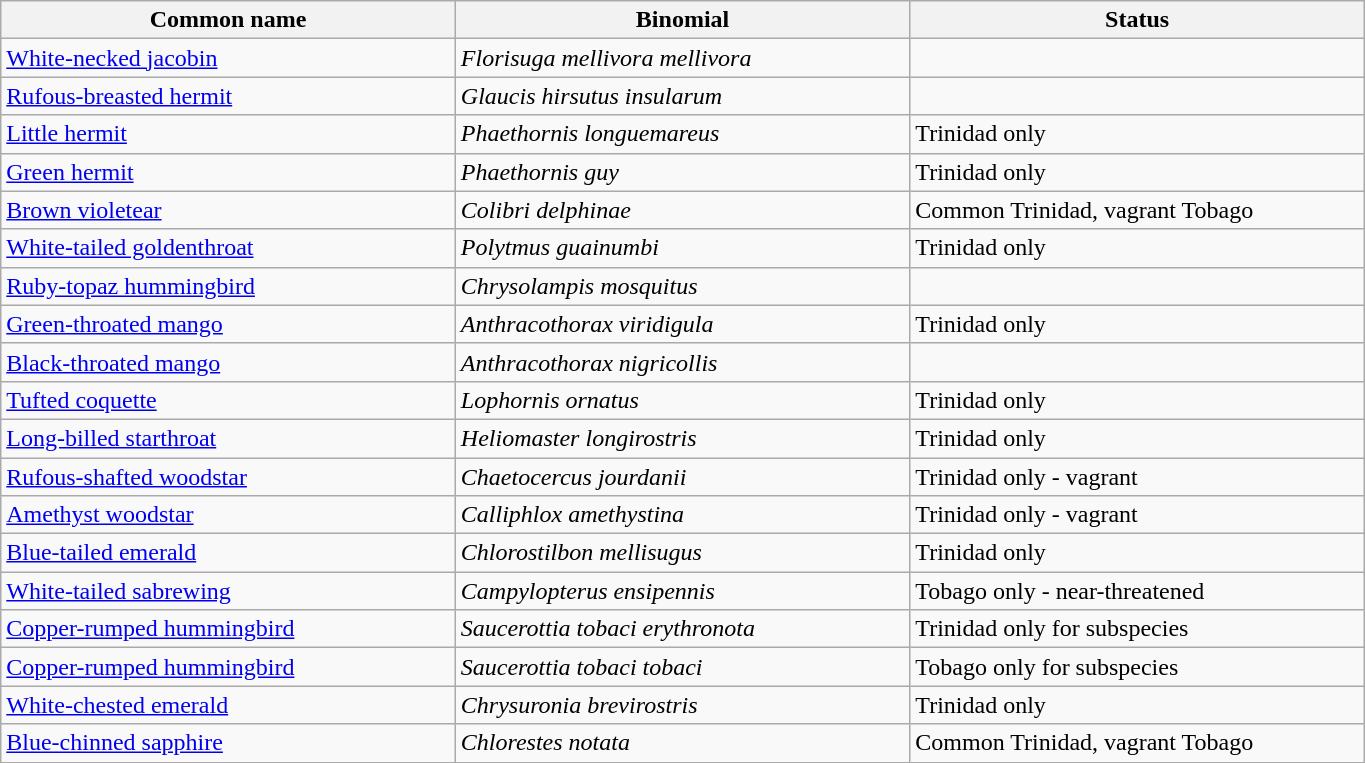<table class="wikitable" width="72%">
<tr>
<th width="24%">Common name</th>
<th width="24%">Binomial</th>
<th width="24%">Status</th>
</tr>
<tr>
<td><a href='#'>White-necked jacobin</a></td>
<td><em>Florisuga mellivora mellivora</em></td>
<td></td>
</tr>
<tr>
<td><a href='#'>Rufous-breasted hermit</a></td>
<td><em>Glaucis hirsutus insularum</em></td>
<td></td>
</tr>
<tr>
<td><a href='#'>Little hermit</a></td>
<td><em>Phaethornis longuemareus</em></td>
<td>Trinidad only</td>
</tr>
<tr>
<td><a href='#'>Green hermit</a></td>
<td><em>Phaethornis guy</em></td>
<td>Trinidad only</td>
</tr>
<tr>
<td><a href='#'>Brown violetear</a></td>
<td><em>Colibri delphinae</em></td>
<td>Common Trinidad, vagrant Tobago</td>
</tr>
<tr>
<td><a href='#'>White-tailed goldenthroat</a></td>
<td><em>Polytmus guainumbi</em></td>
<td>Trinidad only</td>
</tr>
<tr>
<td><a href='#'>Ruby-topaz hummingbird</a></td>
<td><em>Chrysolampis mosquitus</em></td>
<td></td>
</tr>
<tr>
<td><a href='#'>Green-throated mango</a></td>
<td><em>Anthracothorax viridigula</em></td>
<td>Trinidad only</td>
</tr>
<tr>
<td><a href='#'>Black-throated mango</a></td>
<td><em>Anthracothorax nigricollis</em></td>
<td></td>
</tr>
<tr>
<td><a href='#'>Tufted coquette</a></td>
<td><em>Lophornis ornatus</em></td>
<td>Trinidad only</td>
</tr>
<tr>
<td><a href='#'>Long-billed starthroat</a></td>
<td><em>Heliomaster longirostris</em></td>
<td>Trinidad only</td>
</tr>
<tr>
<td><a href='#'>Rufous-shafted woodstar</a></td>
<td><em>Chaetocercus jourdanii</em></td>
<td>Trinidad only - vagrant</td>
</tr>
<tr>
<td><a href='#'>Amethyst woodstar</a></td>
<td><em>Calliphlox amethystina</em></td>
<td>Trinidad only - vagrant</td>
</tr>
<tr>
<td><a href='#'>Blue-tailed emerald</a></td>
<td><em>Chlorostilbon mellisugus</em></td>
<td>Trinidad only</td>
</tr>
<tr>
<td><a href='#'>White-tailed sabrewing</a></td>
<td><em>Campylopterus ensipennis</em></td>
<td>Tobago only - near-threatened</td>
</tr>
<tr>
<td><a href='#'>Copper-rumped hummingbird</a></td>
<td><em>Saucerottia tobaci erythronota</em></td>
<td>Trinidad only for subspecies</td>
</tr>
<tr>
<td><a href='#'>Copper-rumped hummingbird</a></td>
<td><em>Saucerottia tobaci tobaci</em></td>
<td>Tobago only for subspecies</td>
</tr>
<tr>
<td><a href='#'>White-chested emerald</a></td>
<td><em>Chrysuronia brevirostris</em></td>
<td>Trinidad only</td>
</tr>
<tr>
<td><a href='#'>Blue-chinned sapphire</a></td>
<td><em>Chlorestes notata</em></td>
<td>Common Trinidad, vagrant Tobago</td>
</tr>
<tr>
</tr>
</table>
